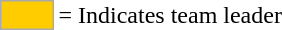<table>
<tr>
<td style="background-color:#FFCC00; border:1px solid #aaaaaa; width:2em;"></td>
<td>= Indicates team leader</td>
</tr>
</table>
